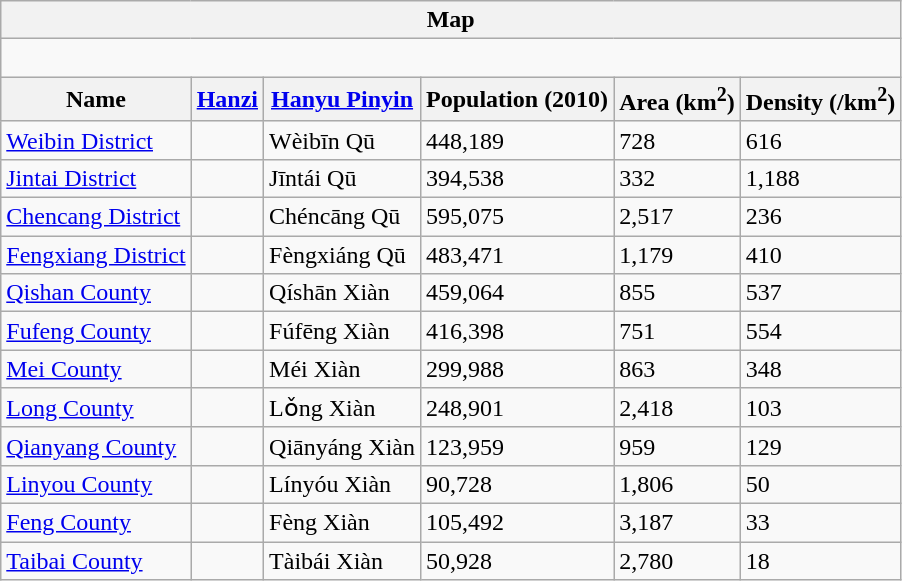<table class="wikitable"  style="font-size:100%;" align=center>
<tr>
<th colspan="6" align="center">Map</th>
</tr>
<tr>
<td colspan="6"><div><br> 













</div></td>
</tr>
<tr>
<th>Name</th>
<th><a href='#'>Hanzi</a></th>
<th><a href='#'>Hanyu Pinyin</a></th>
<th>Population (2010)</th>
<th>Area (km<sup>2</sup>)</th>
<th>Density (/km<sup>2</sup>)</th>
</tr>
<tr>
<td><a href='#'>Weibin District</a></td>
<td></td>
<td>Wèibīn Qū</td>
<td>448,189</td>
<td>728</td>
<td>616</td>
</tr>
<tr>
<td><a href='#'>Jintai District</a></td>
<td></td>
<td>Jīntái Qū</td>
<td>394,538</td>
<td>332</td>
<td>1,188</td>
</tr>
<tr>
<td><a href='#'>Chencang District</a></td>
<td></td>
<td>Chéncāng Qū</td>
<td>595,075</td>
<td>2,517</td>
<td>236</td>
</tr>
<tr>
<td><a href='#'>Fengxiang District</a></td>
<td></td>
<td>Fèngxiáng Qū</td>
<td>483,471</td>
<td>1,179</td>
<td>410</td>
</tr>
<tr>
<td><a href='#'>Qishan County</a></td>
<td></td>
<td>Qíshān Xiàn</td>
<td>459,064</td>
<td>855</td>
<td>537</td>
</tr>
<tr>
<td><a href='#'>Fufeng County</a></td>
<td></td>
<td>Fúfēng Xiàn</td>
<td>416,398</td>
<td>751</td>
<td>554</td>
</tr>
<tr>
<td><a href='#'>Mei County</a></td>
<td></td>
<td>Méi Xiàn</td>
<td>299,988</td>
<td>863</td>
<td>348</td>
</tr>
<tr>
<td><a href='#'>Long County</a></td>
<td></td>
<td>Lǒng Xiàn</td>
<td>248,901</td>
<td>2,418</td>
<td>103</td>
</tr>
<tr>
<td><a href='#'>Qianyang County</a></td>
<td></td>
<td>Qiānyáng Xiàn</td>
<td>123,959</td>
<td>959</td>
<td>129</td>
</tr>
<tr>
<td><a href='#'>Linyou County</a></td>
<td></td>
<td>Línyóu Xiàn</td>
<td>90,728</td>
<td>1,806</td>
<td>50</td>
</tr>
<tr>
<td><a href='#'>Feng County</a></td>
<td></td>
<td>Fèng Xiàn</td>
<td>105,492</td>
<td>3,187</td>
<td>33</td>
</tr>
<tr>
<td><a href='#'>Taibai County</a></td>
<td></td>
<td>Tàibái Xiàn</td>
<td>50,928</td>
<td>2,780</td>
<td>18</td>
</tr>
</table>
